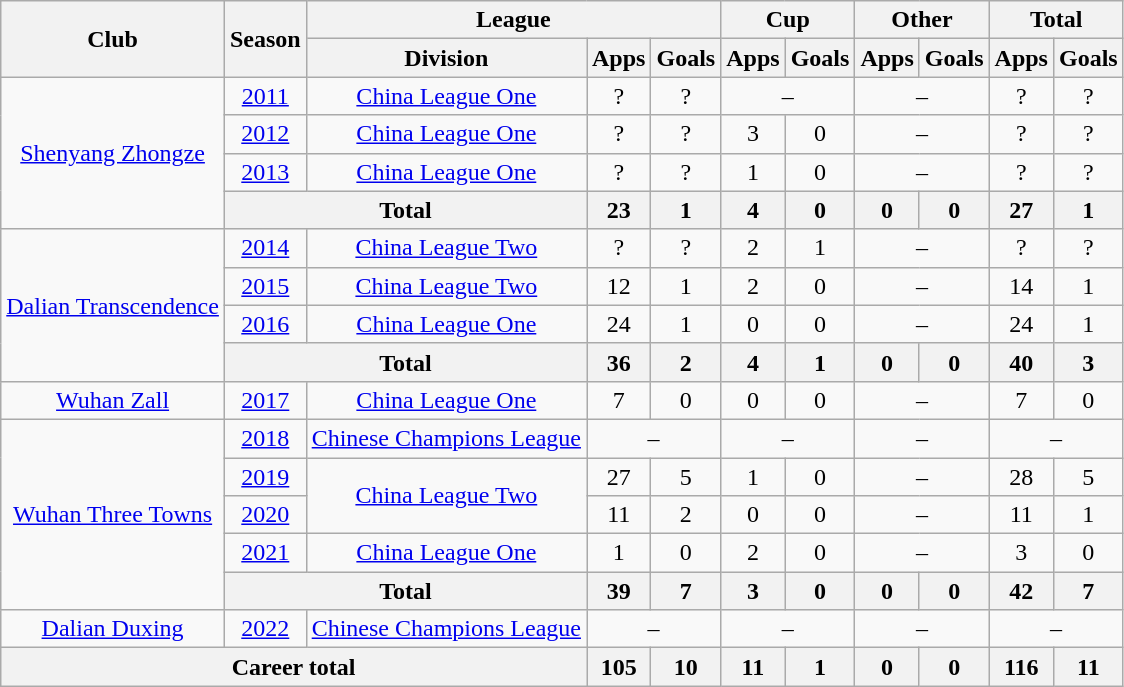<table class="wikitable" style="text-align: center">
<tr>
<th rowspan="2">Club</th>
<th rowspan="2">Season</th>
<th colspan="3">League</th>
<th colspan="2">Cup</th>
<th colspan="2">Other</th>
<th colspan="2">Total</th>
</tr>
<tr>
<th>Division</th>
<th>Apps</th>
<th>Goals</th>
<th>Apps</th>
<th>Goals</th>
<th>Apps</th>
<th>Goals</th>
<th>Apps</th>
<th>Goals</th>
</tr>
<tr>
<td rowspan=4><a href='#'>Shenyang Zhongze</a></td>
<td><a href='#'>2011</a></td>
<td><a href='#'>China League One</a></td>
<td>?</td>
<td>?</td>
<td colspan="2">–</td>
<td colspan="2">–</td>
<td>?</td>
<td>?</td>
</tr>
<tr>
<td><a href='#'>2012</a></td>
<td><a href='#'>China League One</a></td>
<td>?</td>
<td>?</td>
<td>3</td>
<td>0</td>
<td colspan="2">–</td>
<td>?</td>
<td>?</td>
</tr>
<tr>
<td><a href='#'>2013</a></td>
<td><a href='#'>China League One</a></td>
<td>?</td>
<td>?</td>
<td>1</td>
<td>0</td>
<td colspan="2">–</td>
<td>?</td>
<td>?</td>
</tr>
<tr>
<th colspan=2>Total</th>
<th>23</th>
<th>1</th>
<th>4</th>
<th>0</th>
<th>0</th>
<th>0</th>
<th>27</th>
<th>1</th>
</tr>
<tr>
<td rowspan=4><a href='#'>Dalian Transcendence</a></td>
<td><a href='#'>2014</a></td>
<td><a href='#'>China League Two</a></td>
<td>?</td>
<td>?</td>
<td>2</td>
<td>1</td>
<td colspan="2">–</td>
<td>?</td>
<td>?</td>
</tr>
<tr>
<td><a href='#'>2015</a></td>
<td><a href='#'>China League Two</a></td>
<td>12</td>
<td>1</td>
<td>2</td>
<td>0</td>
<td colspan="2">–</td>
<td>14</td>
<td>1</td>
</tr>
<tr>
<td><a href='#'>2016</a></td>
<td><a href='#'>China League One</a></td>
<td>24</td>
<td>1</td>
<td>0</td>
<td>0</td>
<td colspan="2">–</td>
<td>24</td>
<td>1</td>
</tr>
<tr>
<th colspan=2>Total</th>
<th>36</th>
<th>2</th>
<th>4</th>
<th>1</th>
<th>0</th>
<th>0</th>
<th>40</th>
<th>3</th>
</tr>
<tr>
<td><a href='#'>Wuhan Zall</a></td>
<td><a href='#'>2017</a></td>
<td><a href='#'>China League One</a></td>
<td>7</td>
<td>0</td>
<td>0</td>
<td>0</td>
<td colspan="2">–</td>
<td>7</td>
<td>0</td>
</tr>
<tr>
<td rowspan=5><a href='#'>Wuhan Three Towns</a></td>
<td><a href='#'>2018</a></td>
<td><a href='#'>Chinese Champions League</a></td>
<td colspan="2">–</td>
<td colspan="2">–</td>
<td colspan="2">–</td>
<td colspan="2">–</td>
</tr>
<tr>
<td><a href='#'>2019</a></td>
<td rowspan="2"><a href='#'>China League Two</a></td>
<td>27</td>
<td>5</td>
<td>1</td>
<td>0</td>
<td colspan="2">–</td>
<td>28</td>
<td>5</td>
</tr>
<tr>
<td><a href='#'>2020</a></td>
<td>11</td>
<td>2</td>
<td>0</td>
<td>0</td>
<td colspan="2">–</td>
<td>11</td>
<td>1</td>
</tr>
<tr>
<td><a href='#'>2021</a></td>
<td><a href='#'>China League One</a></td>
<td>1</td>
<td>0</td>
<td>2</td>
<td>0</td>
<td colspan="2">–</td>
<td>3</td>
<td>0</td>
</tr>
<tr>
<th colspan=2>Total</th>
<th>39</th>
<th>7</th>
<th>3</th>
<th>0</th>
<th>0</th>
<th>0</th>
<th>42</th>
<th>7</th>
</tr>
<tr>
<td><a href='#'>Dalian Duxing</a></td>
<td><a href='#'>2022</a></td>
<td><a href='#'>Chinese Champions League</a></td>
<td colspan="2">–</td>
<td colspan="2">–</td>
<td colspan="2">–</td>
<td colspan="2">–</td>
</tr>
<tr>
<th colspan=3>Career total</th>
<th>105</th>
<th>10</th>
<th>11</th>
<th>1</th>
<th>0</th>
<th>0</th>
<th>116</th>
<th>11</th>
</tr>
</table>
